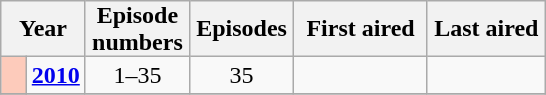<table class="wikitable" style="text-align:center">
<tr>
<th style="padding:0 9px;" colspan="2">Year</th>
<th style="padding:0 4px;">Episode<br>numbers</th>
<th style="padding:0 4px;">Episodes</th>
<th style="padding:0 8px;">First aired</th>
<th style="padding:0 4px;">Last aired</th>
</tr>
<tr>
<td style="background:#fdcbbb;padding:0 8px;  "></td>
<td><strong><a href='#'>2010</a></strong></td>
<td>1–35</td>
<td>35</td>
<td></td>
<td></td>
</tr>
<tr>
</tr>
</table>
